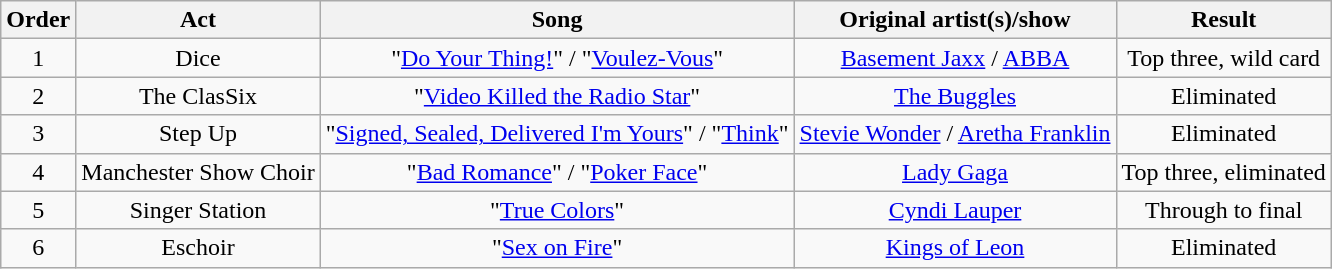<table class="wikitable" style="text-align:center;">
<tr>
<th>Order</th>
<th>Act</th>
<th>Song</th>
<th>Original artist(s)/show</th>
<th>Result</th>
</tr>
<tr>
<td style="text-align:center;">1</td>
<td>Dice</td>
<td>"<a href='#'>Do Your Thing!</a>" / "<a href='#'>Voulez-Vous</a>"</td>
<td><a href='#'>Basement Jaxx</a> / <a href='#'>ABBA</a></td>
<td>Top three, wild card</td>
</tr>
<tr>
<td style="text-align:center;">2</td>
<td>The ClasSix</td>
<td>"<a href='#'>Video Killed the Radio Star</a>"</td>
<td><a href='#'>The Buggles</a></td>
<td>Eliminated</td>
</tr>
<tr>
<td style="text-align:center;">3</td>
<td>Step Up</td>
<td>"<a href='#'>Signed, Sealed, Delivered I'm Yours</a>" / "<a href='#'>Think</a>"</td>
<td><a href='#'>Stevie Wonder</a> / <a href='#'>Aretha Franklin</a></td>
<td>Eliminated</td>
</tr>
<tr>
<td style="text-align:center;">4</td>
<td>Manchester Show Choir</td>
<td>"<a href='#'>Bad Romance</a>" / "<a href='#'>Poker Face</a>"</td>
<td><a href='#'>Lady Gaga</a></td>
<td>Top three, eliminated</td>
</tr>
<tr>
<td style="text-align:center;">5</td>
<td>Singer Station</td>
<td>"<a href='#'>True Colors</a>"</td>
<td><a href='#'>Cyndi Lauper</a></td>
<td>Through to final</td>
</tr>
<tr>
<td style="text-align:center;">6</td>
<td>Eschoir</td>
<td>"<a href='#'>Sex on Fire</a>"</td>
<td><a href='#'>Kings of Leon</a></td>
<td>Eliminated</td>
</tr>
</table>
